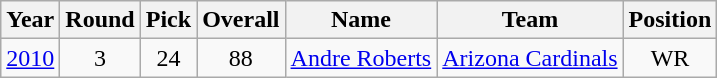<table class="wikitable sortable" style="text-align:center;">
<tr>
<th>Year</th>
<th>Round</th>
<th>Pick</th>
<th>Overall</th>
<th>Name</th>
<th>Team</th>
<th>Position</th>
</tr>
<tr>
<td><a href='#'>2010</a></td>
<td>3</td>
<td>24</td>
<td>88</td>
<td><a href='#'>Andre Roberts</a></td>
<td><a href='#'>Arizona Cardinals</a></td>
<td>WR</td>
</tr>
</table>
